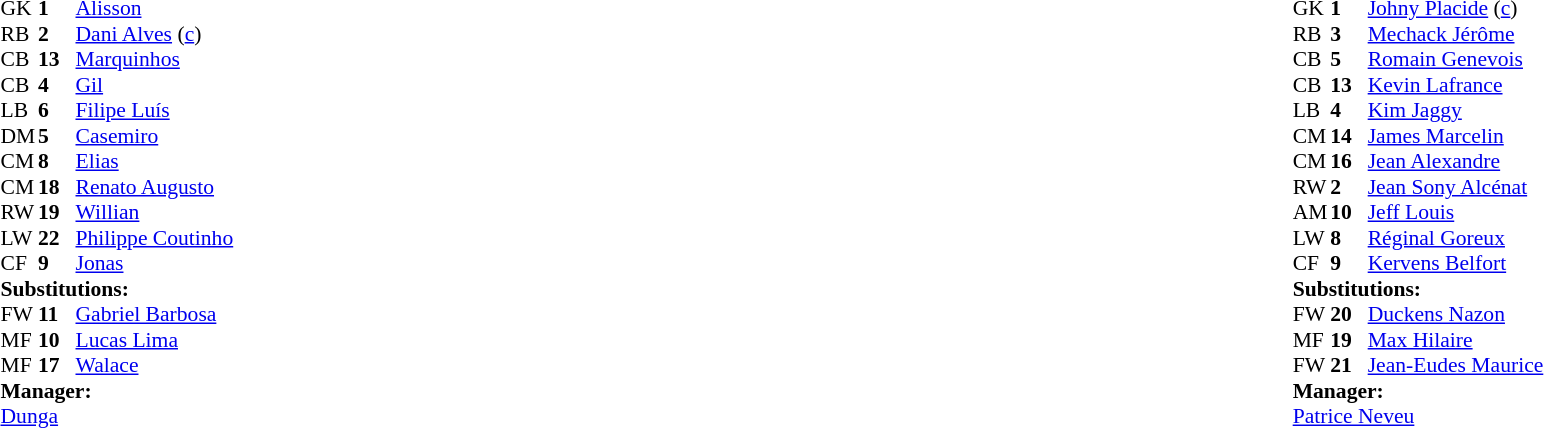<table width="100%">
<tr>
<td valign="top" width="40%"><br><table style="font-size:90%" cellspacing="0" cellpadding="0">
<tr>
<th width=25></th>
<th width=25></th>
</tr>
<tr>
<td>GK</td>
<td><strong>1</strong></td>
<td><a href='#'>Alisson</a></td>
</tr>
<tr>
<td>RB</td>
<td><strong>2</strong></td>
<td><a href='#'>Dani Alves</a> (<a href='#'>c</a>)</td>
</tr>
<tr>
<td>CB</td>
<td><strong>13</strong></td>
<td><a href='#'>Marquinhos</a></td>
</tr>
<tr>
<td>CB</td>
<td><strong>4</strong></td>
<td><a href='#'>Gil</a></td>
</tr>
<tr>
<td>LB</td>
<td><strong>6</strong></td>
<td><a href='#'>Filipe Luís</a></td>
</tr>
<tr>
<td>DM</td>
<td><strong>5</strong></td>
<td><a href='#'>Casemiro</a></td>
<td></td>
<td></td>
</tr>
<tr>
<td>CM</td>
<td><strong>8</strong></td>
<td><a href='#'>Elias</a></td>
<td></td>
<td></td>
</tr>
<tr>
<td>CM</td>
<td><strong>18</strong></td>
<td><a href='#'>Renato Augusto</a></td>
</tr>
<tr>
<td>RW</td>
<td><strong>19</strong></td>
<td><a href='#'>Willian</a></td>
</tr>
<tr>
<td>LW</td>
<td><strong>22</strong></td>
<td><a href='#'>Philippe Coutinho</a></td>
</tr>
<tr>
<td>CF</td>
<td><strong>9</strong></td>
<td><a href='#'>Jonas</a></td>
<td></td>
<td></td>
</tr>
<tr>
<td colspan=3><strong>Substitutions:</strong></td>
</tr>
<tr>
<td>FW</td>
<td><strong>11</strong></td>
<td><a href='#'>Gabriel Barbosa</a></td>
<td></td>
<td></td>
</tr>
<tr>
<td>MF</td>
<td><strong>10</strong></td>
<td><a href='#'>Lucas Lima</a></td>
<td></td>
<td></td>
</tr>
<tr>
<td>MF</td>
<td><strong>17</strong></td>
<td><a href='#'>Walace</a></td>
<td></td>
<td></td>
</tr>
<tr>
<td colspan=3><strong>Manager:</strong></td>
</tr>
<tr>
<td colspan=3><a href='#'>Dunga</a></td>
</tr>
</table>
</td>
<td valign="top"></td>
<td valign="top" width="50%"><br><table style="font-size:90%; margin:auto" cellspacing="0" cellpadding="0">
<tr>
<th width=25></th>
<th width=25></th>
</tr>
<tr>
<td>GK</td>
<td><strong>1</strong></td>
<td><a href='#'>Johny Placide</a> (<a href='#'>c</a>)</td>
</tr>
<tr>
<td>RB</td>
<td><strong>3</strong></td>
<td><a href='#'>Mechack Jérôme</a></td>
</tr>
<tr>
<td>CB</td>
<td><strong>5</strong></td>
<td><a href='#'>Romain Genevois</a></td>
</tr>
<tr>
<td>CB</td>
<td><strong>13</strong></td>
<td><a href='#'>Kevin Lafrance</a></td>
</tr>
<tr>
<td>LB</td>
<td><strong>4</strong></td>
<td><a href='#'>Kim Jaggy</a></td>
</tr>
<tr>
<td>CM</td>
<td><strong>14</strong></td>
<td><a href='#'>James Marcelin</a></td>
</tr>
<tr>
<td>CM</td>
<td><strong>16</strong></td>
<td><a href='#'>Jean Alexandre</a></td>
<td></td>
<td></td>
</tr>
<tr>
<td>RW</td>
<td><strong>2</strong></td>
<td><a href='#'>Jean Sony Alcénat</a></td>
<td></td>
<td></td>
</tr>
<tr>
<td>AM</td>
<td><strong>10</strong></td>
<td><a href='#'>Jeff Louis</a></td>
</tr>
<tr>
<td>LW</td>
<td><strong>8</strong></td>
<td><a href='#'>Réginal Goreux</a></td>
<td></td>
</tr>
<tr>
<td>CF</td>
<td><strong>9</strong></td>
<td><a href='#'>Kervens Belfort</a></td>
<td></td>
<td></td>
</tr>
<tr>
<td colspan=3><strong>Substitutions:</strong></td>
</tr>
<tr>
<td>FW</td>
<td><strong>20</strong></td>
<td><a href='#'>Duckens Nazon</a></td>
<td></td>
<td></td>
</tr>
<tr>
<td>MF</td>
<td><strong>19</strong></td>
<td><a href='#'>Max Hilaire</a></td>
<td></td>
<td></td>
</tr>
<tr>
<td>FW</td>
<td><strong>21</strong></td>
<td><a href='#'>Jean-Eudes Maurice</a></td>
<td></td>
<td></td>
</tr>
<tr>
<td colspan=3><strong>Manager:</strong></td>
</tr>
<tr>
<td colspan=3> <a href='#'>Patrice Neveu</a></td>
</tr>
</table>
</td>
</tr>
</table>
